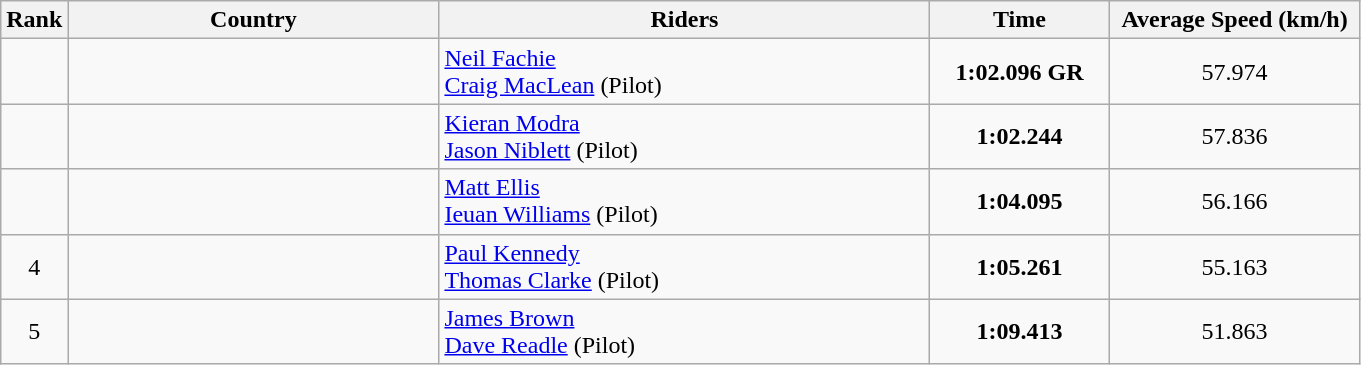<table class="wikitable" style="text-align:center;">
<tr>
<th>Rank</th>
<th style="width:15em;">Country</th>
<th style="width:20em;">Riders</th>
<th style="width:7em;">Time</th>
<th style="width:10em;">Average Speed (km/h)</th>
</tr>
<tr>
<td></td>
<td align=left></td>
<td align=left><a href='#'>Neil Fachie</a><br><a href='#'>Craig MacLean</a> (Pilot)</td>
<td><strong>1:02.096 GR</strong></td>
<td>57.974</td>
</tr>
<tr>
<td></td>
<td align=left></td>
<td align=left><a href='#'>Kieran Modra</a><br><a href='#'>Jason Niblett</a> (Pilot)</td>
<td><strong>1:02.244</strong></td>
<td>57.836</td>
</tr>
<tr>
<td></td>
<td align=left></td>
<td align=left><a href='#'>Matt Ellis</a><br><a href='#'>Ieuan Williams</a> (Pilot)</td>
<td><strong>1:04.095</strong></td>
<td>56.166</td>
</tr>
<tr>
<td>4</td>
<td align=left></td>
<td align=left><a href='#'>Paul Kennedy</a><br><a href='#'>Thomas Clarke</a> (Pilot)</td>
<td><strong>1:05.261</strong></td>
<td>55.163</td>
</tr>
<tr>
<td>5</td>
<td align=left></td>
<td align=left><a href='#'>James Brown</a><br><a href='#'>Dave Readle</a> (Pilot)</td>
<td><strong>1:09.413</strong></td>
<td>51.863</td>
</tr>
</table>
